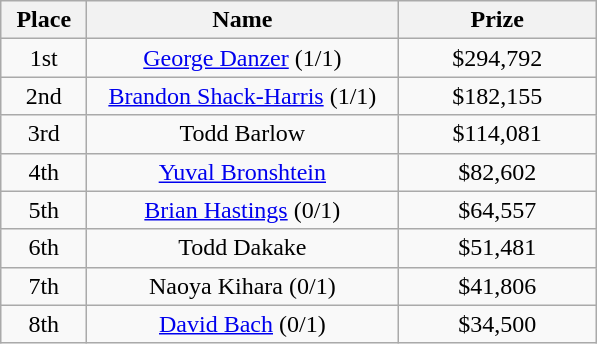<table class="wikitable">
<tr>
<th width="50">Place</th>
<th width="200">Name</th>
<th width="125">Prize</th>
</tr>
<tr>
<td align = "center">1st</td>
<td align = "center"><a href='#'>George Danzer</a> (1/1)</td>
<td align = "center">$294,792</td>
</tr>
<tr>
<td align = "center">2nd</td>
<td align = "center"><a href='#'>Brandon Shack-Harris</a> (1/1)</td>
<td align = "center">$182,155</td>
</tr>
<tr>
<td align = "center">3rd</td>
<td align = "center">Todd Barlow</td>
<td align = "center">$114,081</td>
</tr>
<tr>
<td align = "center">4th</td>
<td align = "center"><a href='#'>Yuval Bronshtein</a></td>
<td align = "center">$82,602</td>
</tr>
<tr>
<td align = "center">5th</td>
<td align = "center"><a href='#'>Brian Hastings</a> (0/1)</td>
<td align = "center">$64,557</td>
</tr>
<tr>
<td align = "center">6th</td>
<td align = "center">Todd Dakake</td>
<td align = "center">$51,481</td>
</tr>
<tr>
<td align = "center">7th</td>
<td align = "center">Naoya Kihara (0/1)</td>
<td align = "center">$41,806</td>
</tr>
<tr>
<td align = "center">8th</td>
<td align = "center"><a href='#'>David Bach</a> (0/1)</td>
<td align = "center">$34,500</td>
</tr>
</table>
